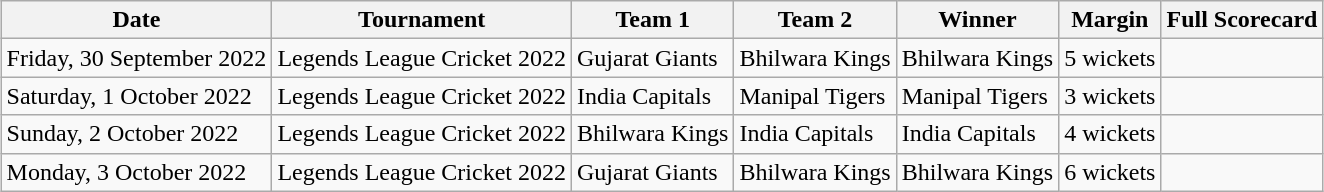<table class="wikitable" style="margin: 1em auto 1em auto">
<tr>
<th>Date</th>
<th>Tournament</th>
<th>Team 1</th>
<th>Team 2</th>
<th>Winner</th>
<th>Margin</th>
<th>Full Scorecard</th>
</tr>
<tr>
<td>Friday, 30 September 2022</td>
<td>Legends League Cricket 2022</td>
<td>Gujarat Giants</td>
<td {{>Bhilwara Kings</td>
<td>Bhilwara Kings</td>
<td>5 wickets</td>
<td></td>
</tr>
<tr>
<td>Saturday, 1 October 2022</td>
<td>Legends League Cricket 2022</td>
<td>India Capitals</td>
<td>Manipal Tigers</td>
<td>Manipal Tigers</td>
<td>3 wickets</td>
<td></td>
</tr>
<tr>
<td>Sunday, 2 October 2022</td>
<td>Legends League Cricket 2022</td>
<td>Bhilwara Kings</td>
<td>India Capitals</td>
<td>India Capitals</td>
<td>4 wickets</td>
<td></td>
</tr>
<tr>
<td>Monday, 3 October 2022</td>
<td>Legends League Cricket 2022</td>
<td>Gujarat Giants</td>
<td>Bhilwara Kings</td>
<td>Bhilwara Kings</td>
<td>6 wickets</td>
<td></td>
</tr>
</table>
